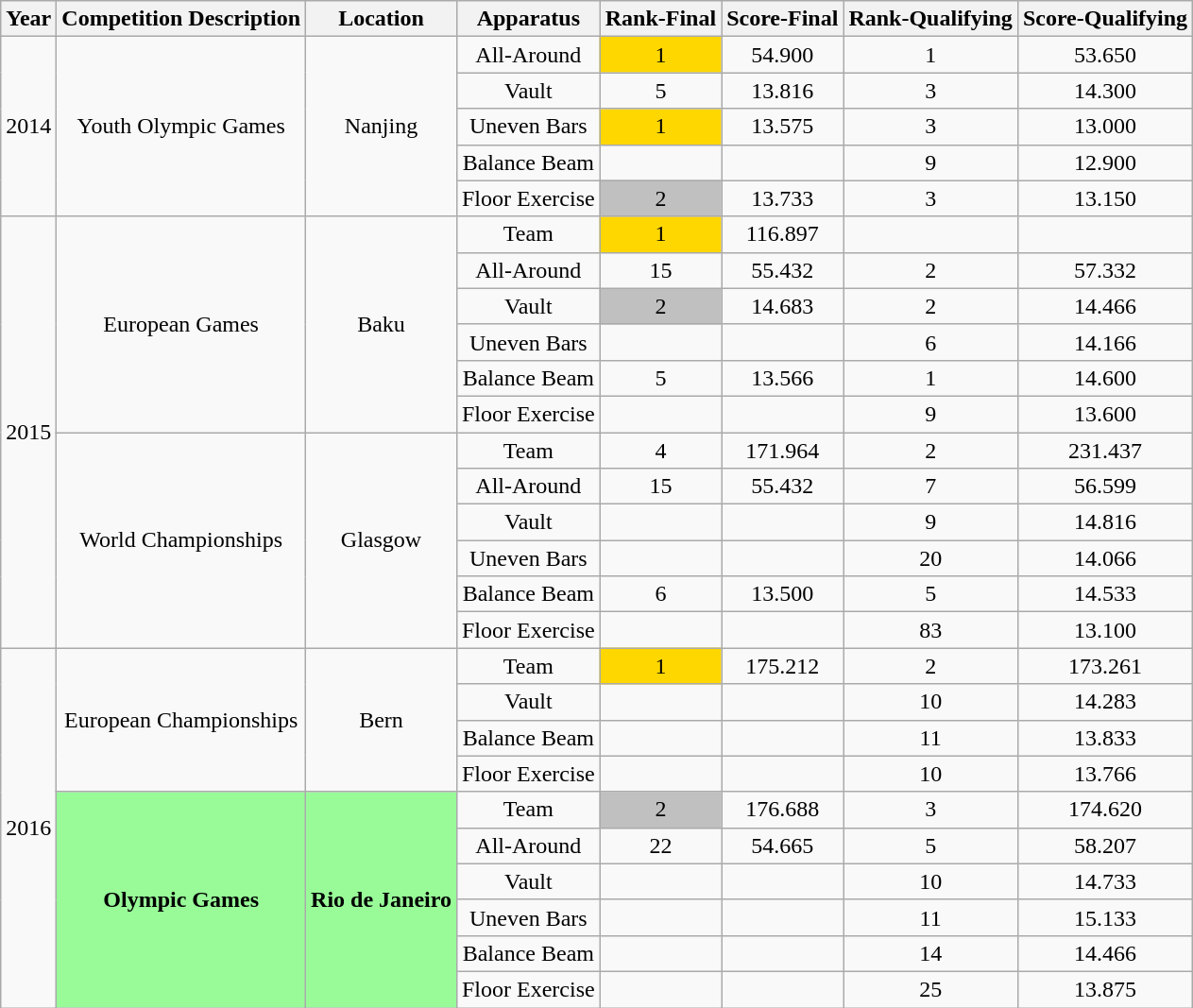<table class="wikitable" style="text-align:center">
<tr>
<th>Year</th>
<th>Competition Description</th>
<th>Location</th>
<th>Apparatus</th>
<th>Rank-Final</th>
<th>Score-Final</th>
<th>Rank-Qualifying</th>
<th>Score-Qualifying</th>
</tr>
<tr>
<td rowspan=5>2014</td>
<td rowspan=5>Youth Olympic Games</td>
<td rowspan=5>Nanjing</td>
<td>All-Around</td>
<td style="background:gold;">1</td>
<td>54.900</td>
<td>1</td>
<td>53.650</td>
</tr>
<tr>
<td>Vault</td>
<td>5</td>
<td>13.816</td>
<td>3</td>
<td>14.300</td>
</tr>
<tr>
<td>Uneven Bars</td>
<td style="background:gold;">1</td>
<td>13.575</td>
<td>3</td>
<td>13.000</td>
</tr>
<tr>
<td>Balance Beam</td>
<td></td>
<td></td>
<td>9</td>
<td>12.900</td>
</tr>
<tr>
<td>Floor Exercise</td>
<td style="background:silver;">2</td>
<td>13.733</td>
<td>3</td>
<td>13.150</td>
</tr>
<tr>
<td rowspan=12>2015</td>
<td rowspan=6>European Games</td>
<td rowspan=6>Baku</td>
<td>Team</td>
<td style="background:gold;">1</td>
<td>116.897</td>
<td></td>
<td></td>
</tr>
<tr>
<td>All-Around</td>
<td>15</td>
<td>55.432</td>
<td>2</td>
<td>57.332</td>
</tr>
<tr>
<td>Vault</td>
<td style="background:silver;">2</td>
<td>14.683</td>
<td>2</td>
<td>14.466</td>
</tr>
<tr>
<td>Uneven Bars</td>
<td></td>
<td></td>
<td>6</td>
<td>14.166</td>
</tr>
<tr>
<td>Balance Beam</td>
<td>5</td>
<td>13.566</td>
<td>1</td>
<td>14.600</td>
</tr>
<tr>
<td>Floor Exercise</td>
<td></td>
<td></td>
<td>9</td>
<td>13.600</td>
</tr>
<tr>
<td rowspan=6>World Championships</td>
<td rowspan=6>Glasgow</td>
<td>Team</td>
<td>4</td>
<td>171.964</td>
<td>2</td>
<td>231.437</td>
</tr>
<tr>
<td>All-Around</td>
<td>15</td>
<td>55.432</td>
<td>7</td>
<td>56.599</td>
</tr>
<tr>
<td>Vault</td>
<td></td>
<td></td>
<td>9</td>
<td>14.816</td>
</tr>
<tr>
<td>Uneven Bars</td>
<td></td>
<td></td>
<td>20</td>
<td>14.066</td>
</tr>
<tr>
<td>Balance Beam</td>
<td>6</td>
<td>13.500</td>
<td>5</td>
<td>14.533</td>
</tr>
<tr>
<td>Floor Exercise</td>
<td></td>
<td></td>
<td>83</td>
<td>13.100</td>
</tr>
<tr>
<td rowspan=10>2016</td>
<td rowspan=4>European Championships</td>
<td rowspan=4>Bern</td>
<td>Team</td>
<td style="background:gold;">1</td>
<td>175.212</td>
<td>2</td>
<td>173.261</td>
</tr>
<tr>
<td>Vault</td>
<td></td>
<td></td>
<td>10</td>
<td>14.283</td>
</tr>
<tr>
<td>Balance Beam</td>
<td></td>
<td></td>
<td>11</td>
<td>13.833</td>
</tr>
<tr>
<td>Floor Exercise</td>
<td></td>
<td></td>
<td>10</td>
<td>13.766</td>
</tr>
<tr>
<td bgcolor=98FB98 rowspan=6><strong>Olympic Games</strong></td>
<td bgcolor=98FB98 rowspan=6><strong>Rio de Janeiro</strong></td>
<td>Team</td>
<td bgcolor=silver>2</td>
<td>176.688</td>
<td>3</td>
<td>174.620</td>
</tr>
<tr>
<td>All-Around</td>
<td>22</td>
<td>54.665</td>
<td>5</td>
<td>58.207</td>
</tr>
<tr>
<td>Vault</td>
<td></td>
<td></td>
<td>10</td>
<td>14.733</td>
</tr>
<tr>
<td>Uneven Bars</td>
<td></td>
<td></td>
<td>11</td>
<td>15.133</td>
</tr>
<tr>
<td>Balance Beam</td>
<td></td>
<td></td>
<td>14</td>
<td>14.466</td>
</tr>
<tr>
<td>Floor Exercise</td>
<td></td>
<td></td>
<td>25</td>
<td>13.875</td>
</tr>
</table>
